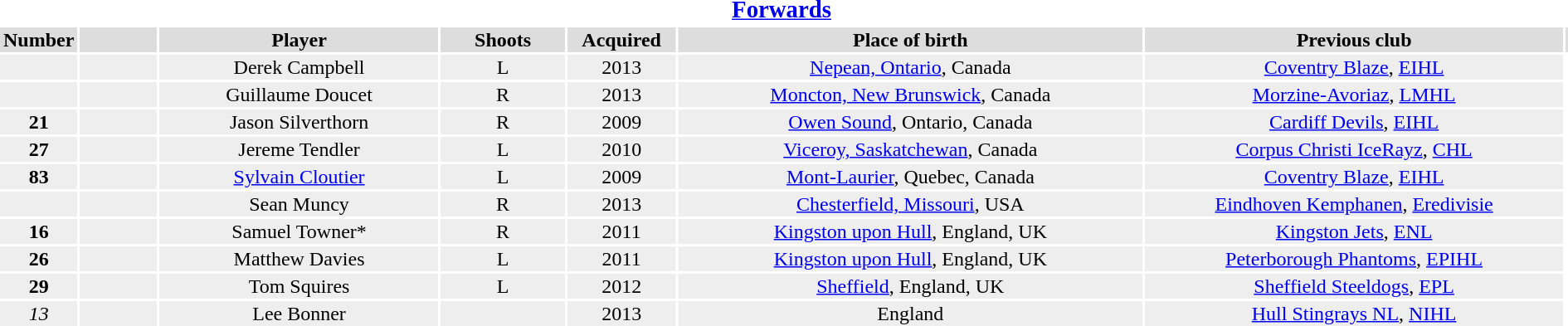<table>
<tr>
<th colspan=7><big><a href='#'>Forwards</a></big></th>
</tr>
<tr style="background:#ddd;">
<th width=5%>Number</th>
<th width=5%></th>
<th width=18%>Player</th>
<th width=8%>Shoots</th>
<th width=7%>Acquired</th>
<th width=30%>Place of birth</th>
<th width=37%>Previous club</th>
<td></td>
</tr>
<tr bgcolor="#eeeeee">
<td align=center><strong></strong></td>
<td align=center></td>
<td align=center>Derek Campbell</td>
<td align=center>L</td>
<td align=center>2013</td>
<td align=center><a href='#'>Nepean, Ontario</a>, Canada</td>
<td align=center><a href='#'>Coventry Blaze</a>, <a href='#'>EIHL</a></td>
</tr>
<tr bgcolor="#eeeeee">
<td align=center><strong></strong></td>
<td align=center></td>
<td align=center>Guillaume Doucet</td>
<td align=center>R</td>
<td align=center>2013</td>
<td align=center><a href='#'>Moncton, New Brunswick</a>, Canada</td>
<td align=center><a href='#'>Morzine-Avoriaz</a>, <a href='#'>LMHL</a></td>
</tr>
<tr bgcolor="#eeeeee">
<td align=center><strong>21</strong></td>
<td align=center></td>
<td align=center>Jason Silverthorn</td>
<td align=center>R</td>
<td align=center>2009</td>
<td align=center><a href='#'>Owen Sound</a>, Ontario, Canada</td>
<td align=center><a href='#'>Cardiff Devils</a>, <a href='#'>EIHL</a></td>
</tr>
<tr bgcolor="#eeeeee">
<td align=center><strong>27</strong></td>
<td align=center></td>
<td align=center>Jereme Tendler</td>
<td align=center>L</td>
<td align=center>2010</td>
<td align=center><a href='#'>Viceroy, Saskatchewan</a>, Canada</td>
<td align=center><a href='#'>Corpus Christi IceRayz</a>, <a href='#'>CHL</a></td>
</tr>
<tr bgcolor="#eeeeee">
<td align=center><strong>83</strong></td>
<td align=center></td>
<td align=center><a href='#'>Sylvain Cloutier</a></td>
<td align=center>L</td>
<td align=center>2009</td>
<td align=center><a href='#'>Mont-Laurier</a>, Quebec, Canada</td>
<td align=center><a href='#'>Coventry Blaze</a>, <a href='#'>EIHL</a></td>
</tr>
<tr bgcolor="#eeeeee">
<td align=center><strong></strong></td>
<td align=center></td>
<td align=center>Sean Muncy</td>
<td align=center>R</td>
<td align=center>2013</td>
<td align=center><a href='#'>Chesterfield, Missouri</a>, USA</td>
<td align=center><a href='#'>Eindhoven Kemphanen</a>, <a href='#'>Eredivisie</a></td>
</tr>
<tr bgcolor="#eeeeee">
<td align=center><strong>16</strong></td>
<td align=center></td>
<td align=center>Samuel Towner*</td>
<td align=center>R</td>
<td align=center>2011</td>
<td align=center><a href='#'>Kingston upon Hull</a>, England, UK</td>
<td align=center><a href='#'>Kingston Jets</a>, <a href='#'>ENL</a></td>
</tr>
<tr bgcolor="#eeeeee">
<td align=center><strong>26</strong></td>
<td align=center></td>
<td align=center>Matthew Davies</td>
<td align=center>L</td>
<td align=center>2011</td>
<td align=center><a href='#'>Kingston upon Hull</a>, England, UK</td>
<td align=center><a href='#'>Peterborough Phantoms</a>, <a href='#'>EPIHL</a></td>
</tr>
<tr bgcolor="#eeeeee">
<td align=center><strong>29</strong></td>
<td align=center></td>
<td align=center>Tom Squires</td>
<td align=center>L</td>
<td align=center>2012</td>
<td align=center><a href='#'>Sheffield</a>, England, UK</td>
<td align=center><a href='#'>Sheffield Steeldogs</a>, <a href='#'>EPL</a></td>
</tr>
<tr bgcolor="#eeeeee">
<td align=center><em>13<strong></td>
<td align=center></td>
<td align=center>Lee Bonner</td>
<td align=center></td>
<td align=center>2013</td>
<td align=center>England</td>
<td align=center><a href='#'>Hull Stingrays NL</a>, <a href='#'>NIHL</a></td>
</tr>
</table>
